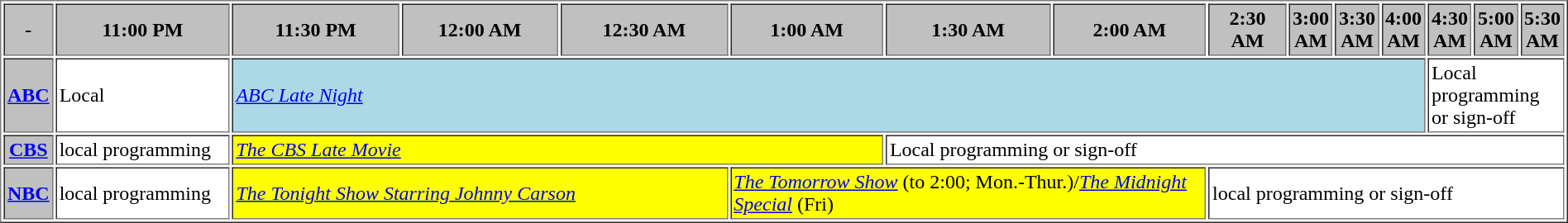<table border="1" cellpadding="2">
<tr>
<th bgcolor="#C0C0C0">-</th>
<th width="13%" bgcolor="#C0C0C0">11:00 PM</th>
<th width="14%" bgcolor="#C0C0C0">11:30 PM</th>
<th width="13%" bgcolor="#C0C0C0">12:00 AM</th>
<th width="14%" bgcolor="#C0C0C0">12:30 AM</th>
<th width="13%" bgcolor="#C0C0C0">1:00 AM</th>
<th width="14%" bgcolor="#C0C0C0">1:30 AM</th>
<th width="13%" bgcolor="#C0C0C0">2:00 AM</th>
<th width="14%" bgcolor="#C0C0C0">2:30 AM</th>
<th width="13%" bgcolor="#C0C0C0">3:00 AM</th>
<th width="14%" bgcolor="#C0C0C0">3:30 AM</th>
<th width="13%" bgcolor="#C0C0C0">4:00 AM</th>
<th width="14%" bgcolor="#C0C0C0">4:30 AM</th>
<th width="13%" bgcolor="#C0C0C0">5:00 AM</th>
<th width="14%" bgcolor="#C0C0C0">5:30 AM</th>
</tr>
<tr>
<th bgcolor="#C0C0C0"><a href='#'>ABC</a></th>
<td bgcolor="white">Local</td>
<td bgcolor="lightblue" colspan="10"><em><a href='#'>ABC Late Night</a></em></td>
<td bgcolor="white" colspan="4">Local programming or sign-off</td>
</tr>
<tr>
<th bgcolor="#C0C0C0"><a href='#'>CBS</a></th>
<td bgcolor="white">local programming</td>
<td bgcolor="yellow" colspan="4"><em><a href='#'>The CBS Late Movie</a></em></td>
<td bgcolor="white" colspan="10">Local programming or sign-off</td>
</tr>
<tr>
<th bgcolor="#C0C0C0"><a href='#'>NBC</a></th>
<td bgcolor="white">local programming</td>
<td bgcolor="yellow" colspan="3"><em><a href='#'>The Tonight Show Starring Johnny Carson</a></em></td>
<td bgcolor="yellow" colspan="3"><em><a href='#'>The Tomorrow Show</a></em> (to 2:00; Mon.-Thur.)/<a href='#'><em>The Midnight Special</em></a> (Fri)</td>
<td bgcolor="white" colspan="7">local programming or sign-off</td>
</tr>
</table>
